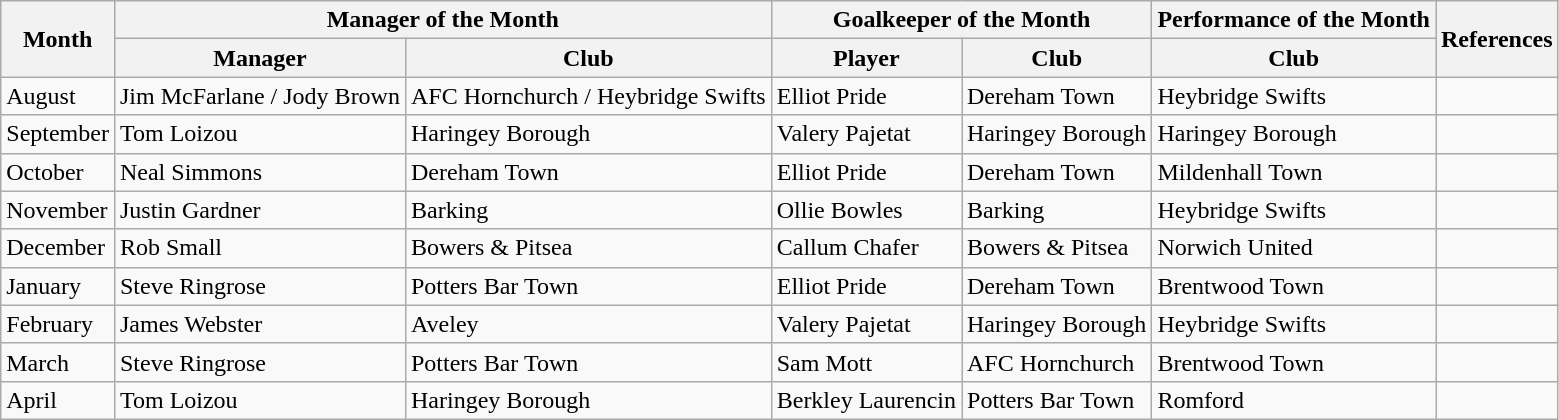<table class="wikitable">
<tr>
<th rowspan="2">Month</th>
<th colspan="2">Manager of the Month</th>
<th colspan="2">Goalkeeper of the Month</th>
<th>Performance of the Month</th>
<th rowspan="2">References</th>
</tr>
<tr>
<th>Manager</th>
<th>Club</th>
<th>Player</th>
<th>Club</th>
<th>Club</th>
</tr>
<tr>
<td>August</td>
<td>Jim McFarlane / Jody Brown</td>
<td>AFC Hornchurch / Heybridge Swifts</td>
<td>Elliot Pride</td>
<td>Dereham Town</td>
<td>Heybridge Swifts</td>
<td></td>
</tr>
<tr>
<td>September</td>
<td>Tom Loizou</td>
<td>Haringey Borough</td>
<td>Valery Pajetat</td>
<td>Haringey Borough</td>
<td>Haringey Borough</td>
<td></td>
</tr>
<tr>
<td>October</td>
<td>Neal Simmons</td>
<td>Dereham Town</td>
<td>Elliot Pride</td>
<td>Dereham Town</td>
<td>Mildenhall Town</td>
<td></td>
</tr>
<tr>
<td>November</td>
<td>Justin Gardner</td>
<td>Barking</td>
<td>Ollie Bowles</td>
<td>Barking</td>
<td>Heybridge Swifts</td>
<td></td>
</tr>
<tr>
<td>December</td>
<td>Rob Small</td>
<td>Bowers & Pitsea</td>
<td>Callum Chafer</td>
<td>Bowers & Pitsea</td>
<td>Norwich United</td>
<td></td>
</tr>
<tr>
<td>January</td>
<td>Steve Ringrose</td>
<td>Potters Bar Town</td>
<td>Elliot Pride</td>
<td>Dereham Town</td>
<td>Brentwood Town</td>
<td></td>
</tr>
<tr>
<td>February</td>
<td>James Webster</td>
<td>Aveley</td>
<td>Valery Pajetat</td>
<td>Haringey Borough</td>
<td>Heybridge Swifts</td>
<td></td>
</tr>
<tr>
<td>March</td>
<td>Steve Ringrose</td>
<td>Potters Bar Town</td>
<td>Sam Mott</td>
<td>AFC Hornchurch</td>
<td>Brentwood Town</td>
<td></td>
</tr>
<tr>
<td>April</td>
<td>Tom Loizou</td>
<td>Haringey Borough</td>
<td>Berkley Laurencin</td>
<td>Potters Bar Town</td>
<td>Romford</td>
<td></td>
</tr>
</table>
